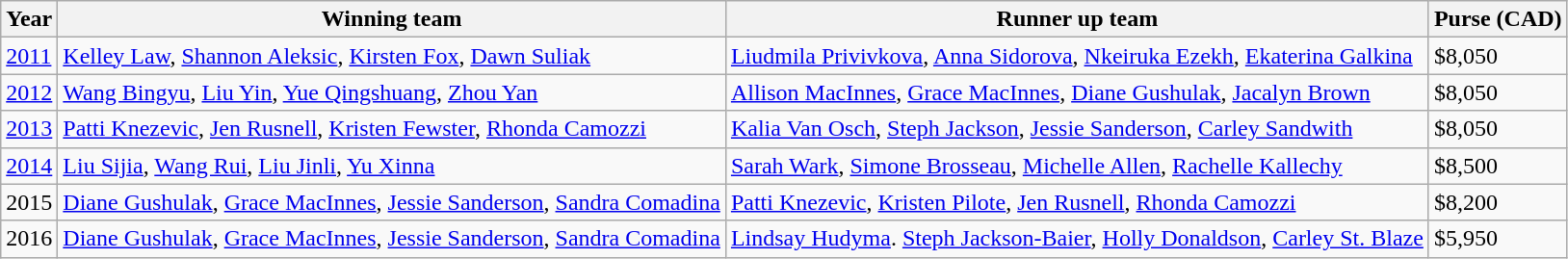<table class="wikitable">
<tr>
<th>Year</th>
<th>Winning team</th>
<th>Runner up team</th>
<th>Purse (CAD)</th>
</tr>
<tr>
<td><a href='#'>2011</a></td>
<td> <a href='#'>Kelley Law</a>, <a href='#'>Shannon Aleksic</a>, <a href='#'>Kirsten Fox</a>, <a href='#'>Dawn Suliak</a></td>
<td> <a href='#'>Liudmila Privivkova</a>, <a href='#'>Anna Sidorova</a>, <a href='#'>Nkeiruka Ezekh</a>, <a href='#'>Ekaterina Galkina</a></td>
<td>$8,050</td>
</tr>
<tr>
<td><a href='#'>2012</a></td>
<td> <a href='#'>Wang Bingyu</a>, <a href='#'>Liu Yin</a>, <a href='#'>Yue Qingshuang</a>, <a href='#'>Zhou Yan</a></td>
<td> <a href='#'>Allison MacInnes</a>, <a href='#'>Grace MacInnes</a>, <a href='#'>Diane Gushulak</a>, <a href='#'>Jacalyn Brown</a></td>
<td>$8,050</td>
</tr>
<tr>
<td><a href='#'>2013</a></td>
<td> <a href='#'>Patti Knezevic</a>, <a href='#'>Jen Rusnell</a>, <a href='#'>Kristen Fewster</a>, <a href='#'>Rhonda Camozzi</a></td>
<td> <a href='#'>Kalia Van Osch</a>, <a href='#'>Steph Jackson</a>, <a href='#'>Jessie Sanderson</a>, <a href='#'>Carley Sandwith</a></td>
<td>$8,050</td>
</tr>
<tr>
<td><a href='#'>2014</a></td>
<td> <a href='#'>Liu Sijia</a>, <a href='#'>Wang Rui</a>, <a href='#'>Liu Jinli</a>, <a href='#'>Yu Xinna</a></td>
<td> <a href='#'>Sarah Wark</a>, <a href='#'>Simone Brosseau</a>, <a href='#'>Michelle Allen</a>, <a href='#'>Rachelle Kallechy</a></td>
<td>$8,500</td>
</tr>
<tr>
<td>2015</td>
<td> <a href='#'>Diane Gushulak</a>, <a href='#'>Grace MacInnes</a>, <a href='#'>Jessie Sanderson</a>, <a href='#'>Sandra Comadina</a></td>
<td> <a href='#'>Patti Knezevic</a>, <a href='#'>Kristen Pilote</a>, <a href='#'>Jen Rusnell</a>, <a href='#'>Rhonda Camozzi</a></td>
<td>$8,200</td>
</tr>
<tr>
<td>2016</td>
<td> <a href='#'>Diane Gushulak</a>, <a href='#'>Grace MacInnes</a>, <a href='#'>Jessie Sanderson</a>, <a href='#'>Sandra Comadina</a></td>
<td> <a href='#'>Lindsay Hudyma</a>. <a href='#'>Steph Jackson-Baier</a>, <a href='#'>Holly Donaldson</a>, <a href='#'>Carley St. Blaze</a></td>
<td>$5,950</td>
</tr>
</table>
